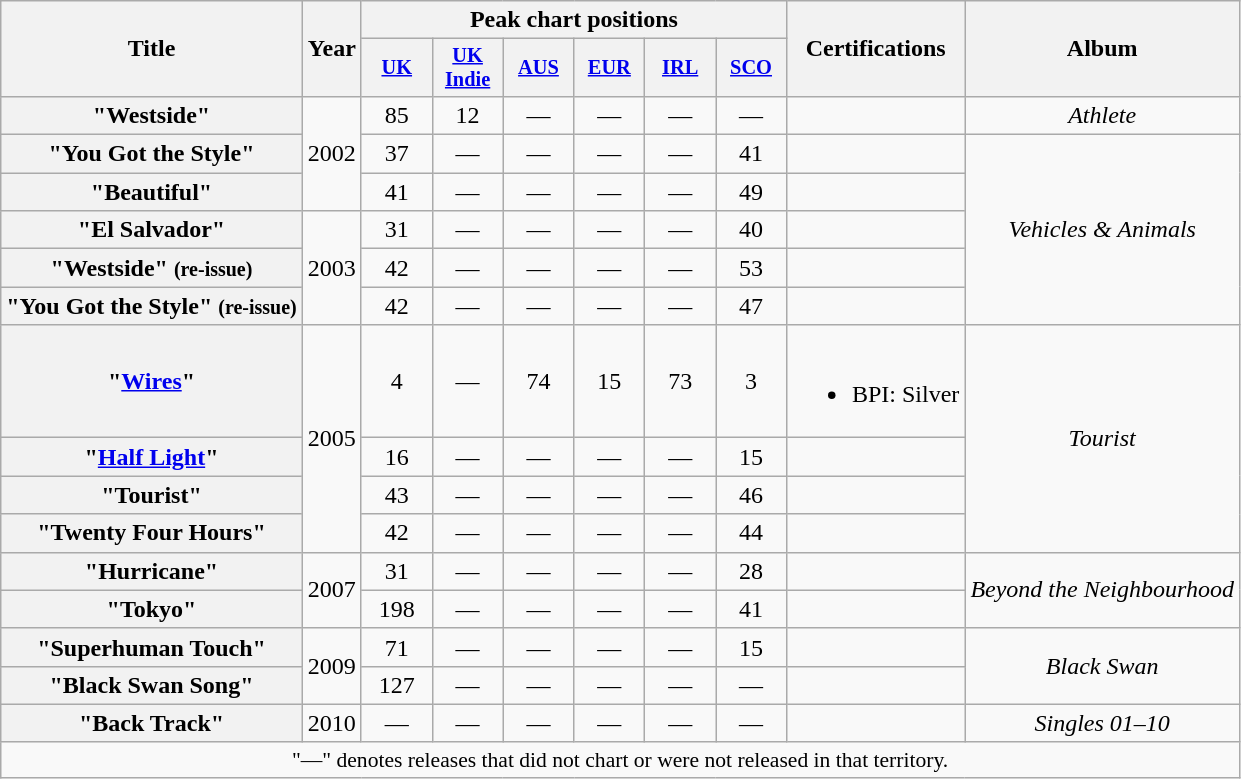<table class="wikitable plainrowheaders" style="text-align:center;">
<tr>
<th scope="col" rowspan="2">Title</th>
<th scope="col" rowspan="2">Year</th>
<th scope="col" colspan="6">Peak chart positions</th>
<th scope="col" rowspan="2">Certifications</th>
<th scope="col" rowspan="2">Album</th>
</tr>
<tr>
<th style="width:3em;font-size:85%;"><a href='#'>UK</a><br></th>
<th style="width:3em;font-size:85%;"><a href='#'>UK<br>Indie</a><br></th>
<th style="width:3em;font-size:85%;"><a href='#'>AUS</a><br></th>
<th style="width:3em;font-size:85%;"><a href='#'>EUR</a><br></th>
<th style="width:3em;font-size:85%;"><a href='#'>IRL</a><br></th>
<th style="width:3em;font-size:85%;"><a href='#'>SCO</a><br></th>
</tr>
<tr>
<th scope="row">"Westside"</th>
<td rowspan="3">2002</td>
<td>85</td>
<td>12</td>
<td>—</td>
<td>—</td>
<td>—</td>
<td>—</td>
<td></td>
<td><em>Athlete</em></td>
</tr>
<tr>
<th scope="row">"You Got the Style"</th>
<td>37</td>
<td>—</td>
<td>—</td>
<td>—</td>
<td>—</td>
<td>41</td>
<td></td>
<td rowspan="5"><em>Vehicles & Animals</em></td>
</tr>
<tr>
<th scope="row">"Beautiful"</th>
<td>41</td>
<td>—</td>
<td>—</td>
<td>—</td>
<td>—</td>
<td>49</td>
<td></td>
</tr>
<tr>
<th scope="row">"El Salvador"</th>
<td rowspan="3">2003</td>
<td>31</td>
<td>—</td>
<td>—</td>
<td>—</td>
<td>—</td>
<td>40</td>
<td></td>
</tr>
<tr>
<th scope="row">"Westside" <small>(re-issue)</small></th>
<td>42</td>
<td>—</td>
<td>—</td>
<td>—</td>
<td>—</td>
<td>53</td>
<td></td>
</tr>
<tr>
<th scope="row">"You Got the Style" <small>(re-issue)</small></th>
<td>42</td>
<td>—</td>
<td>—</td>
<td>—</td>
<td>—</td>
<td>47</td>
<td></td>
</tr>
<tr>
<th scope="row">"<a href='#'>Wires</a>"</th>
<td rowspan="4">2005</td>
<td>4</td>
<td>—</td>
<td>74</td>
<td>15</td>
<td>73</td>
<td>3</td>
<td><br><ul><li>BPI: Silver</li></ul></td>
<td rowspan="4"><em>Tourist</em></td>
</tr>
<tr>
<th scope="row">"<a href='#'>Half Light</a>"</th>
<td>16</td>
<td>—</td>
<td>—</td>
<td>—</td>
<td>—</td>
<td>15</td>
<td></td>
</tr>
<tr>
<th scope="row">"Tourist"</th>
<td>43</td>
<td>—</td>
<td>—</td>
<td>—</td>
<td>—</td>
<td>46</td>
<td></td>
</tr>
<tr>
<th scope="row">"Twenty Four Hours"</th>
<td>42</td>
<td>—</td>
<td>—</td>
<td>—</td>
<td>—</td>
<td>44</td>
<td></td>
</tr>
<tr>
<th scope="row">"Hurricane"</th>
<td rowspan="2">2007</td>
<td>31</td>
<td>—</td>
<td>—</td>
<td>—</td>
<td>—</td>
<td>28</td>
<td></td>
<td rowspan="2"><em>Beyond the Neighbourhood</em></td>
</tr>
<tr>
<th scope="row">"Tokyo"</th>
<td>198</td>
<td>—</td>
<td>—</td>
<td>—</td>
<td>—</td>
<td>41</td>
<td></td>
</tr>
<tr>
<th scope="row">"Superhuman Touch"</th>
<td rowspan="2">2009</td>
<td>71</td>
<td>—</td>
<td>—</td>
<td>—</td>
<td>—</td>
<td>15</td>
<td></td>
<td rowspan="2"><em>Black Swan</em></td>
</tr>
<tr>
<th scope="row">"Black Swan Song"</th>
<td>127</td>
<td>—</td>
<td>—</td>
<td>—</td>
<td>—</td>
<td>—</td>
<td></td>
</tr>
<tr>
<th scope="row">"Back Track"</th>
<td>2010</td>
<td>—</td>
<td>—</td>
<td>—</td>
<td>—</td>
<td>—</td>
<td>—</td>
<td></td>
<td><em>Singles 01–10</em></td>
</tr>
<tr>
<td colspan="14" style="font-size:90%">"—" denotes releases that did not chart or were not released in that territory.</td>
</tr>
</table>
